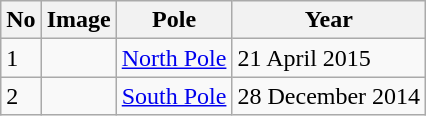<table class="wikitable sortable">
<tr>
<th>No</th>
<th>Image</th>
<th>Pole</th>
<th>Year</th>
</tr>
<tr>
<td>1</td>
<td></td>
<td><a href='#'>North Pole</a></td>
<td>21 April 2015</td>
</tr>
<tr>
<td>2</td>
<td></td>
<td><a href='#'>South Pole</a></td>
<td>28 December 2014</td>
</tr>
</table>
